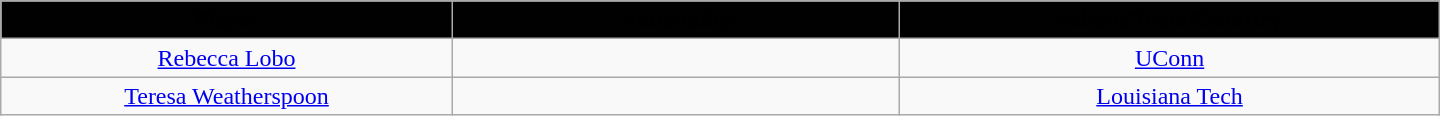<table class="wikitable" style="text-align:center; width:60em">
<tr>
<th style="background: #010101" width="10%"><span>Player</span></th>
<th style="background: #010101" width="10%"><span>Nationality</span></th>
<th style="background: #010101" width="10%"><span>School/Team/Country</span></th>
</tr>
<tr>
<td><a href='#'>Rebecca Lobo</a></td>
<td></td>
<td><a href='#'>UConn</a></td>
</tr>
<tr>
<td><a href='#'>Teresa Weatherspoon</a></td>
<td></td>
<td><a href='#'>Louisiana Tech</a></td>
</tr>
</table>
